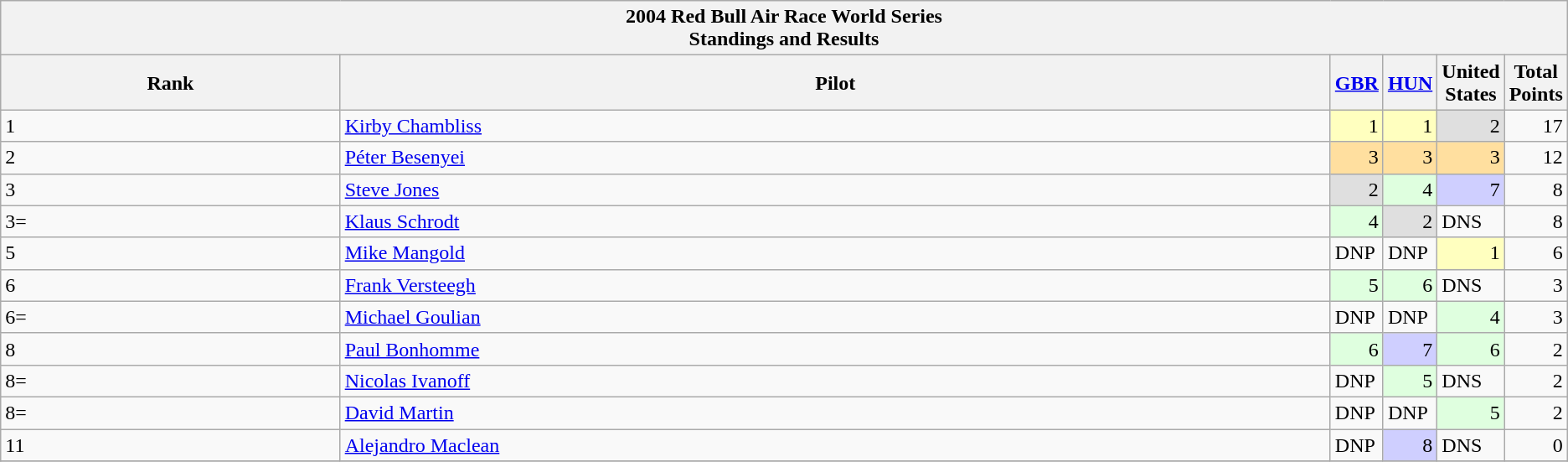<table class="wikitable">
<tr>
<th colspan=7 align=center>2004 Red Bull Air Race World Series<br>Standings and Results</th>
</tr>
<tr>
<th>Rank</th>
<th>Pilot</th>
<th width="2%"><a href='#'>GBR</a> </th>
<th width="2%"><a href='#'>HUN</a> </th>
<th width="2%">United States </th>
<th width="2%">Total Points</th>
</tr>
<tr>
<td>1</td>
<td> <a href='#'>Kirby Chambliss</a></td>
<td style="background:#ffffbf;" align=right>1</td>
<td style="background:#ffffbf;" align=right>1</td>
<td style="background:#dfdfdf;" align=right>2</td>
<td align=right>17</td>
</tr>
<tr>
<td>2</td>
<td> <a href='#'>Péter Besenyei</a></td>
<td style="background:#ffdf9f;" align=right>3</td>
<td style="background:#ffdf9f;" align=right>3</td>
<td style="background:#ffdf9f;" align=right>3</td>
<td align=right>12</td>
</tr>
<tr>
<td>3</td>
<td> <a href='#'>Steve Jones</a></td>
<td style="background:#dfdfdf;" align=right>2</td>
<td style="background:#dfffdf;" align=right>4</td>
<td style="background:#cfcfff;" align=right>7</td>
<td align=right>8</td>
</tr>
<tr>
<td>3=</td>
<td> <a href='#'>Klaus Schrodt</a></td>
<td style="background:#dfffdf;" align=right>4</td>
<td style="background:#dfdfdf;" align=right>2</td>
<td>DNS</td>
<td align=right>8</td>
</tr>
<tr>
<td>5</td>
<td>  <a href='#'>Mike Mangold</a></td>
<td>DNP</td>
<td>DNP</td>
<td style="background:#ffffbf;" align=right>1</td>
<td align=right>6</td>
</tr>
<tr>
<td>6</td>
<td> <a href='#'>Frank Versteegh</a></td>
<td style="background:#dfffdf;" align=right>5</td>
<td style="background:#dfffdf;" align=right>6</td>
<td>DNS</td>
<td align=right>3</td>
</tr>
<tr>
<td>6=</td>
<td>  <a href='#'>Michael Goulian</a></td>
<td>DNP</td>
<td>DNP</td>
<td style="background:#dfffdf;" align=right>4</td>
<td align=right>3</td>
</tr>
<tr>
<td>8</td>
<td> <a href='#'>Paul Bonhomme</a></td>
<td style="background:#dfffdf;" align=right>6</td>
<td style="background:#cfcfff;" align=right>7</td>
<td style="background:#dfffdf;" align=right>6</td>
<td align=right>2</td>
</tr>
<tr>
<td>8=</td>
<td> <a href='#'>Nicolas Ivanoff</a></td>
<td>DNP</td>
<td style="background:#dfffdf;" align=right>5</td>
<td>DNS</td>
<td align=right>2</td>
</tr>
<tr>
<td>8=</td>
<td> <a href='#'>David Martin</a></td>
<td>DNP</td>
<td>DNP</td>
<td style="background:#dfffdf;" align=right>5</td>
<td align=right>2</td>
</tr>
<tr>
<td>11</td>
<td> <a href='#'>Alejandro Maclean</a></td>
<td>DNP</td>
<td style="background:#cfcfff;" align=right>8</td>
<td>DNS</td>
<td align=right>0</td>
</tr>
<tr>
</tr>
</table>
